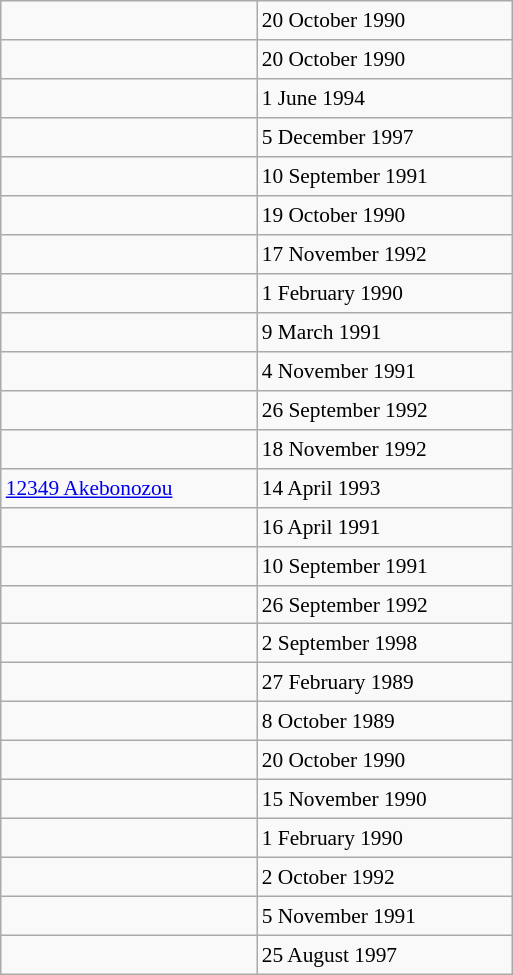<table class="wikitable" style="font-size: 89%; float: left; width: 24em; margin-right: 1em;height: 650px;">
<tr>
<td></td>
<td>20 October 1990</td>
</tr>
<tr>
<td></td>
<td>20 October 1990</td>
</tr>
<tr>
<td></td>
<td>1 June 1994</td>
</tr>
<tr>
<td></td>
<td>5 December 1997</td>
</tr>
<tr>
<td></td>
<td>10 September 1991</td>
</tr>
<tr>
<td></td>
<td>19 October 1990</td>
</tr>
<tr>
<td></td>
<td>17 November 1992</td>
</tr>
<tr>
<td></td>
<td>1 February 1990</td>
</tr>
<tr>
<td></td>
<td>9 March 1991</td>
</tr>
<tr>
<td></td>
<td>4 November 1991</td>
</tr>
<tr>
<td></td>
<td>26 September 1992</td>
</tr>
<tr>
<td></td>
<td>18 November 1992</td>
</tr>
<tr>
<td><a href='#'>12349 Akebonozou</a></td>
<td>14 April 1993</td>
</tr>
<tr>
<td></td>
<td>16 April 1991</td>
</tr>
<tr>
<td></td>
<td>10 September 1991</td>
</tr>
<tr>
<td></td>
<td>26 September 1992</td>
</tr>
<tr>
<td></td>
<td>2 September 1998</td>
</tr>
<tr>
<td></td>
<td>27 February 1989</td>
</tr>
<tr>
<td></td>
<td>8 October 1989</td>
</tr>
<tr>
<td></td>
<td>20 October 1990</td>
</tr>
<tr>
<td></td>
<td>15 November 1990</td>
</tr>
<tr>
<td></td>
<td>1 February 1990</td>
</tr>
<tr>
<td></td>
<td>2 October 1992</td>
</tr>
<tr>
<td></td>
<td>5 November 1991</td>
</tr>
<tr>
<td></td>
<td>25 August 1997</td>
</tr>
</table>
